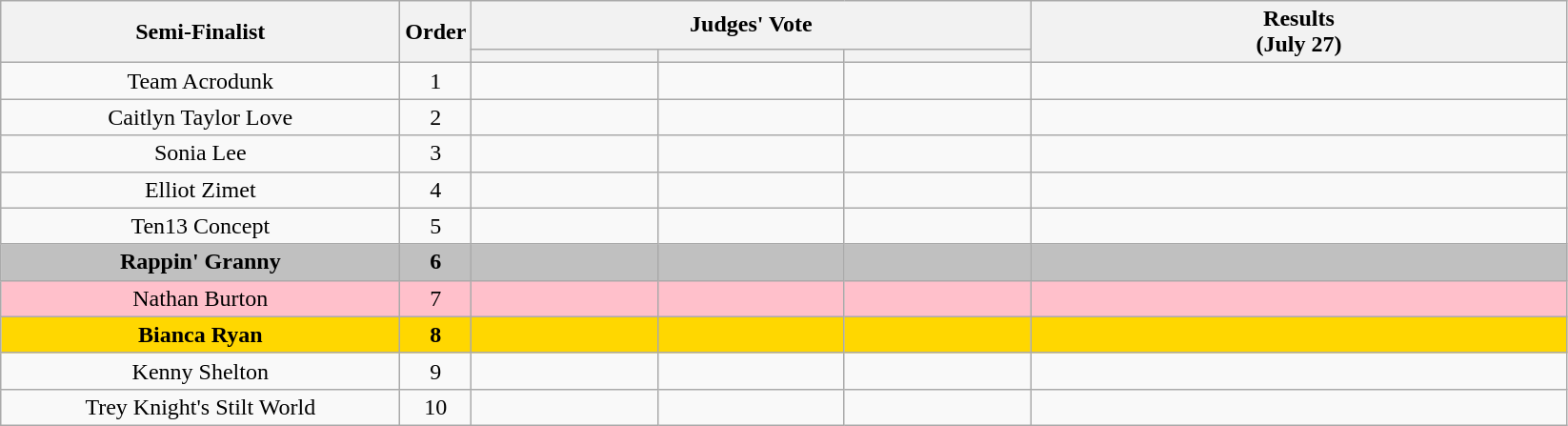<table class="wikitable plainrowheaders sortable" style="text-align:center;">
<tr>
<th scope="col" rowspan="2" class="unsortable" style="width:17em;">Semi-Finalist</th>
<th scope="col" rowspan="2" style="width:1em;">Order</th>
<th scope="col" colspan="3" class="unsortable" style="width:24em;">Judges' Vote</th>
<th scope="col" rowspan="2" style="width:23em;">Results <br> (July 27)</th>
</tr>
<tr>
<th scope="col" class="unsortable" style="width:6em;"></th>
<th scope="col" class="unsortable" style="width:6em;"></th>
<th scope="col" class="unsortable" style="width:6em;"></th>
</tr>
<tr>
<td>Team Acrodunk</td>
<td>1</td>
<td style="text-align:center;"></td>
<td style="text-align:center;"></td>
<td style="text-align:center;"></td>
<td></td>
</tr>
<tr>
<td>Caitlyn Taylor Love</td>
<td>2</td>
<td style="text-align:center;"></td>
<td style="text-align:center;"></td>
<td style="text-align:center;"></td>
<td></td>
</tr>
<tr>
<td>Sonia Lee</td>
<td>3</td>
<td style="text-align:center;"></td>
<td style="text-align:center;"></td>
<td style="text-align:center;"></td>
<td></td>
</tr>
<tr>
<td>Elliot Zimet</td>
<td>4</td>
<td style="text-align:center;"></td>
<td style="text-align:center;"></td>
<td style="text-align:center;"></td>
<td></td>
</tr>
<tr>
<td>Ten13 Concept</td>
<td>5</td>
<td style="text-align:center;"></td>
<td style="text-align:center;"></td>
<td style="text-align:center;"></td>
<td></td>
</tr>
<tr style="background:silver;">
<td><strong>Rappin' Granny</strong></td>
<td><strong>6</strong></td>
<td style="text-align:center;"></td>
<td style="text-align:center;"></td>
<td style="text-align:center;"></td>
<td><strong></strong></td>
</tr>
<tr style="background:pink;">
<td>Nathan Burton</td>
<td>7</td>
<td style="text-align:center;"></td>
<td style="text-align:center;"></td>
<td style="text-align:center;"></td>
<td></td>
</tr>
<tr style="background:gold;">
<td><strong>Bianca Ryan</strong></td>
<td><strong>8</strong></td>
<td style="text-align:center;"></td>
<td style="text-align:center;"></td>
<td style="text-align:center;"></td>
<td><strong></strong></td>
</tr>
<tr>
<td>Kenny Shelton</td>
<td>9</td>
<td style="text-align:center;"></td>
<td style="text-align:center;"></td>
<td style="text-align:center;"></td>
<td></td>
</tr>
<tr>
<td>Trey Knight's Stilt World</td>
<td>10</td>
<td style="text-align:center;"></td>
<td style="text-align:center;"></td>
<td style="text-align:center;"></td>
<td></td>
</tr>
</table>
